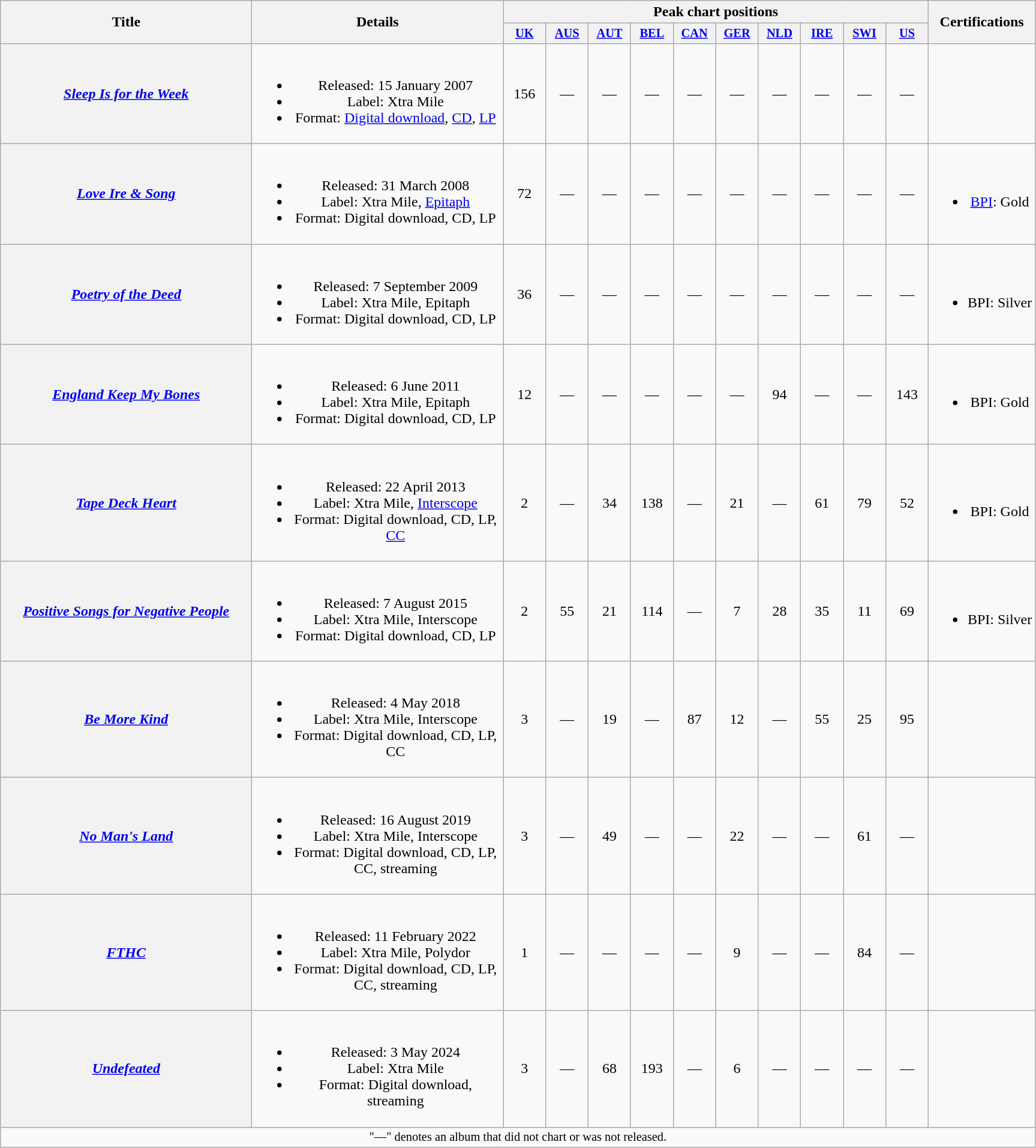<table class="wikitable plainrowheaders" style="text-align:center;">
<tr>
<th scope="col" rowspan="2" style="width:17em;">Title</th>
<th scope="col" rowspan="2" style="width:17em;">Details</th>
<th scope="col" colspan="10">Peak chart positions</th>
<th scope="col" rowspan="2">Certifications</th>
</tr>
<tr>
<th scope="col" style="width:3em;font-size:85%;"><a href='#'>UK</a><br></th>
<th scope="col" style="width:3em;font-size:85%;"><a href='#'>AUS</a><br></th>
<th scope="col" style="width:3em;font-size:85%;"><a href='#'>AUT</a><br></th>
<th scope="col" style="width:3em;font-size:85%;"><a href='#'>BEL</a><br></th>
<th scope="col" style="width:3em;font-size:85%;"><a href='#'>CAN</a><br></th>
<th scope="col" style="width:3em;font-size:85%;"><a href='#'>GER</a><br></th>
<th scope="col" style="width:3em;font-size:85%;"><a href='#'>NLD</a><br></th>
<th scope="col" style="width:3em;font-size:85%;"><a href='#'>IRE</a><br></th>
<th scope="col" style="width:3em;font-size:85%;"><a href='#'>SWI</a><br></th>
<th scope="col" style="width:3em;font-size:85%;"><a href='#'>US</a><br></th>
</tr>
<tr>
<th scope="row"><em><a href='#'>Sleep Is for the Week</a></em></th>
<td><br><ul><li>Released: 15 January 2007</li><li>Label: Xtra Mile</li><li>Format: <a href='#'>Digital download</a>, <a href='#'>CD</a>, <a href='#'>LP</a></li></ul></td>
<td>156</td>
<td>—</td>
<td>—</td>
<td>—</td>
<td>—</td>
<td>—</td>
<td>—</td>
<td>—</td>
<td>—</td>
<td>—</td>
<td></td>
</tr>
<tr>
<th scope="row"><em><a href='#'>Love Ire & Song</a></em></th>
<td><br><ul><li>Released: 31 March 2008</li><li>Label: Xtra Mile, <a href='#'>Epitaph</a></li><li>Format: Digital download, CD, LP</li></ul></td>
<td>72</td>
<td>—</td>
<td>—</td>
<td>—</td>
<td>—</td>
<td>—</td>
<td>—</td>
<td>—</td>
<td>—</td>
<td>—</td>
<td><br><ul><li><a href='#'>BPI</a>: Gold</li></ul></td>
</tr>
<tr>
<th scope="row"><em><a href='#'>Poetry of the Deed</a></em></th>
<td><br><ul><li>Released: 7 September 2009</li><li>Label: Xtra Mile, Epitaph</li><li>Format: Digital download, CD, LP</li></ul></td>
<td>36</td>
<td>—</td>
<td>—</td>
<td>—</td>
<td>—</td>
<td>—</td>
<td>—</td>
<td>—</td>
<td>—</td>
<td>—</td>
<td><br><ul><li>BPI: Silver</li></ul></td>
</tr>
<tr>
<th scope="row"><em><a href='#'>England Keep My Bones</a></em></th>
<td><br><ul><li>Released: 6 June 2011</li><li>Label: Xtra Mile, Epitaph</li><li>Format: Digital download, CD, LP</li></ul></td>
<td>12</td>
<td>—</td>
<td>—</td>
<td>—</td>
<td>—</td>
<td>—</td>
<td>94</td>
<td>—</td>
<td>—</td>
<td>143</td>
<td><br><ul><li>BPI: Gold</li></ul></td>
</tr>
<tr>
<th scope="row"><em><a href='#'>Tape Deck Heart</a></em></th>
<td><br><ul><li>Released: 22 April 2013</li><li>Label: Xtra Mile, <a href='#'>Interscope</a></li><li>Format: Digital download, CD, LP, <a href='#'>CC</a></li></ul></td>
<td>2</td>
<td>—</td>
<td>34</td>
<td>138</td>
<td>—</td>
<td>21</td>
<td>—</td>
<td>61</td>
<td>79</td>
<td>52</td>
<td><br><ul><li>BPI: Gold</li></ul></td>
</tr>
<tr>
<th scope="row"><em><a href='#'>Positive Songs for Negative People</a></em></th>
<td><br><ul><li>Released: 7 August 2015</li><li>Label: Xtra Mile, Interscope</li><li>Format: Digital download, CD, LP</li></ul></td>
<td>2</td>
<td>55</td>
<td>21</td>
<td>114</td>
<td>—</td>
<td>7</td>
<td>28</td>
<td>35</td>
<td>11</td>
<td>69</td>
<td><br><ul><li>BPI: Silver</li></ul></td>
</tr>
<tr>
<th scope="row"><em><a href='#'>Be More Kind</a></em></th>
<td><br><ul><li>Released: 4 May 2018</li><li>Label: Xtra Mile, Interscope</li><li>Format: Digital download, CD, LP, CC</li></ul></td>
<td>3</td>
<td>—</td>
<td>19</td>
<td>—</td>
<td>87</td>
<td>12</td>
<td>—</td>
<td>55</td>
<td>25</td>
<td>95</td>
<td></td>
</tr>
<tr>
<th scope="row"><em><a href='#'>No Man's Land</a></em></th>
<td><br><ul><li>Released: 16 August 2019</li><li>Label: Xtra Mile, Interscope</li><li>Format: Digital download, CD, LP, CC, streaming</li></ul></td>
<td>3</td>
<td>—</td>
<td>49</td>
<td>—</td>
<td>—</td>
<td>22</td>
<td>—</td>
<td>—</td>
<td>61</td>
<td>—</td>
<td></td>
</tr>
<tr>
<th scope="row"><em><a href='#'>FTHC</a></em></th>
<td><br><ul><li>Released: 11 February 2022</li><li>Label: Xtra Mile, Polydor</li><li>Format: Digital download, CD, LP, CC, streaming</li></ul></td>
<td>1</td>
<td>—</td>
<td>—</td>
<td>—</td>
<td>—</td>
<td>9</td>
<td>—</td>
<td>—</td>
<td>84</td>
<td>—</td>
<td></td>
</tr>
<tr>
<th scope="row"><em><a href='#'>Undefeated</a></em></th>
<td><br><ul><li>Released: 3 May 2024</li><li>Label: Xtra Mile</li><li>Format: Digital download, streaming</li></ul></td>
<td>3</td>
<td>—</td>
<td>68</td>
<td>193</td>
<td>—</td>
<td>6</td>
<td>—</td>
<td>—</td>
<td>—</td>
<td>—</td>
<td></td>
</tr>
<tr>
<td colspan="20" style="font-size:85%;">"—" denotes an album that did not chart or was not released.</td>
</tr>
</table>
